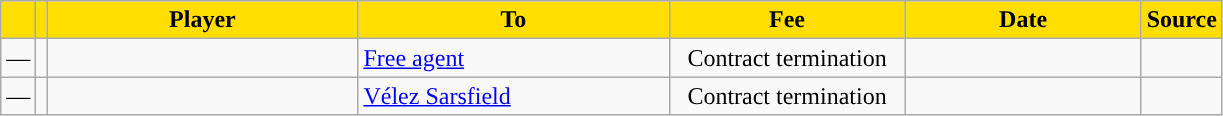<table class="wikitable sortable">
<tr>
<th style="background:#FFDE00"></th>
<th style="background:#FFDE00"></th>
<th width=200 style="background:#FFDE00">Player</th>
<th width=200 style="background:#FFDE00">To</th>
<th width=150 style="background:#FFDE00">Fee</th>
<th width=150 style="background:#FFDE00">Date</th>
<th style="background:#FFDE00">Source</th>
</tr>
<tr>
<td align=center>—</td>
<td align=center></td>
<td></td>
<td><a href='#'>Free agent</a></td>
<td align=center>Contract termination</td>
<td align=center></td>
<td align=center></td>
</tr>
<tr>
<td align=center>—</td>
<td align=center></td>
<td></td>
<td> <a href='#'>Vélez Sarsfield</a></td>
<td align=center>Contract termination</td>
<td align=center></td>
<td align=center></td>
</tr>
</table>
